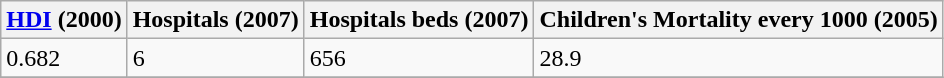<table class="wikitable" border="1">
<tr>
<th><a href='#'>HDI</a> (2000)</th>
<th>Hospitals (2007)</th>
<th>Hospitals beds (2007)</th>
<th>Children's Mortality every 1000 (2005)</th>
</tr>
<tr>
<td>0.682</td>
<td>6</td>
<td>656</td>
<td>28.9</td>
</tr>
<tr>
</tr>
</table>
